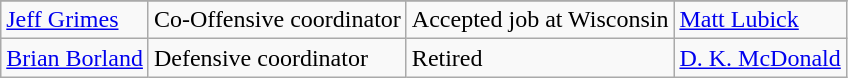<table class="wikitable">
<tr>
</tr>
<tr>
<td><a href='#'>Jeff Grimes</a></td>
<td>Co-Offensive coordinator</td>
<td>Accepted job at Wisconsin</td>
<td><a href='#'>Matt Lubick</a></td>
</tr>
<tr>
<td><a href='#'>Brian Borland</a></td>
<td>Defensive coordinator</td>
<td>Retired</td>
<td><a href='#'>D. K. McDonald</a></td>
</tr>
</table>
